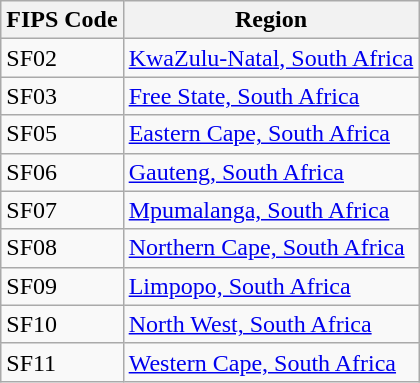<table class="wikitable">
<tr>
<th>FIPS Code</th>
<th>Region</th>
</tr>
<tr>
<td>SF02</td>
<td><a href='#'>KwaZulu-Natal, South Africa</a></td>
</tr>
<tr>
<td>SF03</td>
<td><a href='#'>Free State, South Africa</a></td>
</tr>
<tr>
<td>SF05</td>
<td><a href='#'>Eastern Cape, South Africa</a></td>
</tr>
<tr>
<td>SF06</td>
<td><a href='#'>Gauteng, South Africa</a></td>
</tr>
<tr>
<td>SF07</td>
<td><a href='#'>Mpumalanga, South Africa</a></td>
</tr>
<tr>
<td>SF08</td>
<td><a href='#'>Northern Cape, South Africa</a></td>
</tr>
<tr>
<td>SF09</td>
<td><a href='#'>Limpopo, South Africa</a></td>
</tr>
<tr>
<td>SF10</td>
<td><a href='#'>North West, South Africa</a></td>
</tr>
<tr>
<td>SF11</td>
<td><a href='#'>Western Cape, South Africa</a></td>
</tr>
</table>
